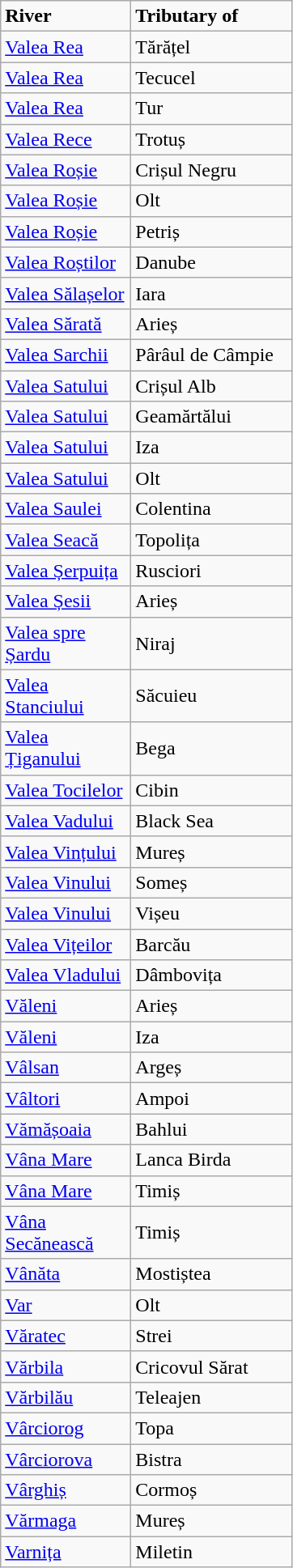<table class="wikitable">
<tr>
<td width="100pt"><strong>River</strong></td>
<td width="125pt"><strong>Tributary of</strong></td>
</tr>
<tr>
<td><a href='#'>Valea Rea</a></td>
<td>Tărățel</td>
</tr>
<tr>
<td><a href='#'>Valea Rea</a></td>
<td>Tecucel</td>
</tr>
<tr>
<td><a href='#'>Valea Rea</a></td>
<td>Tur</td>
</tr>
<tr>
<td><a href='#'>Valea Rece</a></td>
<td>Trotuș</td>
</tr>
<tr>
<td><a href='#'>Valea Roșie</a></td>
<td>Crișul Negru</td>
</tr>
<tr>
<td><a href='#'>Valea Roșie</a></td>
<td>Olt</td>
</tr>
<tr>
<td><a href='#'>Valea Roșie</a></td>
<td>Petriș</td>
</tr>
<tr>
<td><a href='#'>Valea Roștilor</a></td>
<td>Danube</td>
</tr>
<tr>
<td><a href='#'>Valea Sălașelor</a></td>
<td>Iara</td>
</tr>
<tr>
<td><a href='#'>Valea Sărată</a></td>
<td>Arieș</td>
</tr>
<tr>
<td><a href='#'>Valea Sarchii</a></td>
<td>Pârâul de Câmpie</td>
</tr>
<tr>
<td><a href='#'>Valea Satului</a></td>
<td>Crișul Alb</td>
</tr>
<tr>
<td><a href='#'>Valea Satului</a></td>
<td>Geamărtălui</td>
</tr>
<tr>
<td><a href='#'>Valea Satului</a></td>
<td>Iza</td>
</tr>
<tr>
<td><a href='#'>Valea Satului</a></td>
<td>Olt</td>
</tr>
<tr>
<td><a href='#'>Valea Saulei</a></td>
<td>Colentina</td>
</tr>
<tr>
<td><a href='#'>Valea Seacă</a></td>
<td>Topolița</td>
</tr>
<tr>
<td><a href='#'>Valea Șerpuița</a></td>
<td>Rusciori</td>
</tr>
<tr>
<td><a href='#'>Valea Șesii</a></td>
<td>Arieș</td>
</tr>
<tr>
<td><a href='#'>Valea spre Șardu</a></td>
<td>Niraj</td>
</tr>
<tr>
<td><a href='#'>Valea Stanciului</a></td>
<td>Săcuieu</td>
</tr>
<tr>
<td><a href='#'>Valea Țiganului</a></td>
<td>Bega</td>
</tr>
<tr>
<td><a href='#'>Valea Tocilelor</a></td>
<td>Cibin</td>
</tr>
<tr>
<td><a href='#'>Valea Vadului</a></td>
<td>Black Sea</td>
</tr>
<tr>
<td><a href='#'>Valea Vințului</a></td>
<td>Mureș</td>
</tr>
<tr>
<td><a href='#'>Valea Vinului</a></td>
<td>Someș</td>
</tr>
<tr>
<td><a href='#'>Valea Vinului</a></td>
<td>Vișeu</td>
</tr>
<tr>
<td><a href='#'>Valea Vițeilor</a></td>
<td>Barcău</td>
</tr>
<tr>
<td><a href='#'>Valea Vladului</a></td>
<td>Dâmbovița</td>
</tr>
<tr>
<td><a href='#'>Văleni</a></td>
<td>Arieș</td>
</tr>
<tr>
<td><a href='#'>Văleni</a></td>
<td>Iza</td>
</tr>
<tr>
<td><a href='#'>Vâlsan</a></td>
<td>Argeș</td>
</tr>
<tr>
<td><a href='#'>Vâltori</a></td>
<td>Ampoi</td>
</tr>
<tr>
<td><a href='#'>Vămășoaia</a></td>
<td>Bahlui</td>
</tr>
<tr>
<td><a href='#'>Vâna Mare</a></td>
<td>Lanca Birda</td>
</tr>
<tr>
<td><a href='#'>Vâna Mare</a></td>
<td>Timiș</td>
</tr>
<tr>
<td><a href='#'>Vâna Secănească</a></td>
<td>Timiș</td>
</tr>
<tr>
<td><a href='#'>Vânăta</a></td>
<td>Mostiștea</td>
</tr>
<tr>
<td><a href='#'>Var</a></td>
<td>Olt</td>
</tr>
<tr>
<td><a href='#'>Văratec</a></td>
<td>Strei</td>
</tr>
<tr>
<td><a href='#'>Vărbila</a></td>
<td>Cricovul Sărat</td>
</tr>
<tr>
<td><a href='#'>Vărbilău</a></td>
<td>Teleajen</td>
</tr>
<tr>
<td><a href='#'>Vârciorog</a></td>
<td>Topa</td>
</tr>
<tr>
<td><a href='#'>Vârciorova</a></td>
<td>Bistra</td>
</tr>
<tr>
<td><a href='#'>Vârghiș</a></td>
<td>Cormoș</td>
</tr>
<tr>
<td><a href='#'>Vărmaga</a></td>
<td>Mureș</td>
</tr>
<tr>
<td><a href='#'>Varnița</a></td>
<td>Miletin</td>
</tr>
</table>
